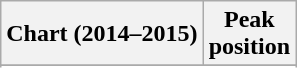<table class="wikitable sortable">
<tr>
<th>Chart (2014–2015)</th>
<th>Peak<br>position</th>
</tr>
<tr>
</tr>
<tr>
</tr>
<tr>
</tr>
</table>
